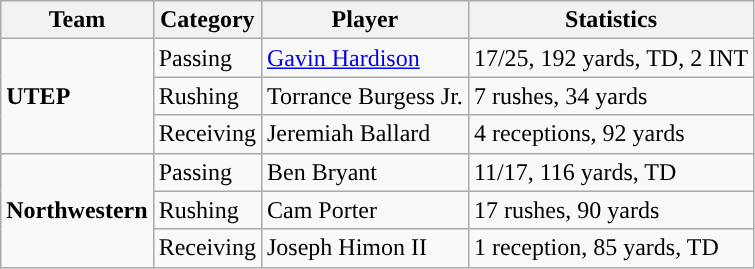<table class="wikitable" style="float: left;">
<tr>
<th>Team</th>
<th>Category</th>
<th>Player</th>
<th>Statistics</th>
</tr>
<tr>
<td rowspan=3><strong>UTEP</strong></td>
<td>Passing</td>
<td><a href='#'>Gavin Hardison</a></td>
<td>17/25, 192 yards, TD, 2 INT</td>
</tr>
<tr>
<td>Rushing</td>
<td>Torrance Burgess Jr.</td>
<td>7 rushes, 34 yards</td>
</tr>
<tr>
<td>Receiving</td>
<td>Jeremiah Ballard</td>
<td>4 receptions, 92 yards</td>
</tr>
<tr>
<td rowspan=3><strong>Northwestern</strong></td>
<td>Passing</td>
<td>Ben Bryant</td>
<td>11/17, 116 yards, TD</td>
</tr>
<tr>
<td>Rushing</td>
<td>Cam Porter</td>
<td>17 rushes, 90 yards</td>
</tr>
<tr>
<td>Receiving</td>
<td>Joseph Himon II</td>
<td>1 reception, 85 yards, TD</td>
</tr>
</table>
